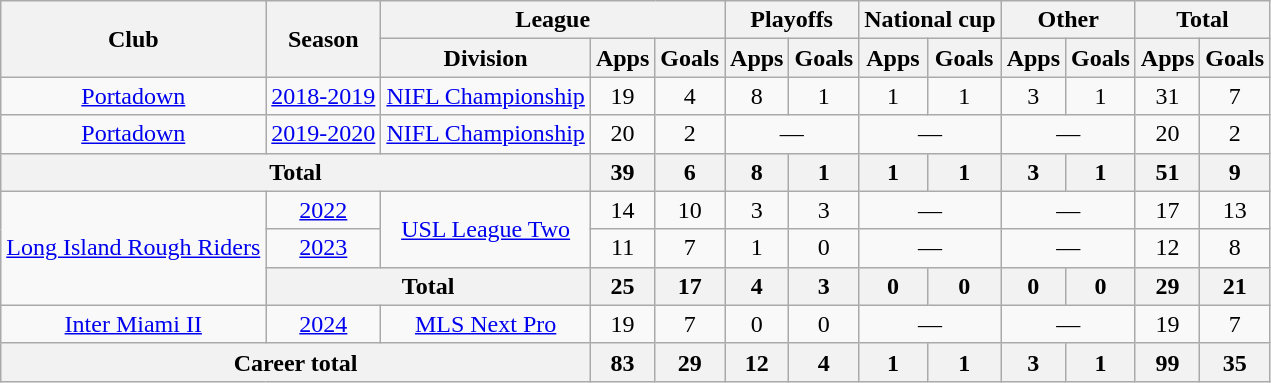<table class="wikitable" style="text-align:center">
<tr>
<th rowspan="2">Club</th>
<th rowspan="2">Season</th>
<th colspan="3">League</th>
<th colspan="2">Playoffs</th>
<th colspan="2">National cup</th>
<th colspan="2">Other</th>
<th colspan="2">Total</th>
</tr>
<tr>
<th>Division</th>
<th>Apps</th>
<th>Goals</th>
<th>Apps</th>
<th>Goals</th>
<th>Apps</th>
<th>Goals</th>
<th>Apps</th>
<th>Goals</th>
<th>Apps</th>
<th>Goals</th>
</tr>
<tr>
<td><a href='#'>Portadown</a></td>
<td><a href='#'>2018-2019</a></td>
<td><a href='#'>NIFL Championship</a></td>
<td>19</td>
<td>4</td>
<td>8</td>
<td>1</td>
<td>1</td>
<td>1</td>
<td>3</td>
<td>1</td>
<td>31</td>
<td>7</td>
</tr>
<tr>
<td><a href='#'>Portadown</a></td>
<td><a href='#'>2019-2020</a></td>
<td><a href='#'>NIFL Championship</a></td>
<td>20</td>
<td>2</td>
<td colspan="2">—</td>
<td colspan="2">—</td>
<td colspan="2">—</td>
<td>20</td>
<td>2</td>
</tr>
<tr>
<th colspan="3">Total</th>
<th>39</th>
<th>6</th>
<th>8</th>
<th>1</th>
<th>1</th>
<th>1</th>
<th>3</th>
<th>1</th>
<th>51</th>
<th>9</th>
</tr>
<tr>
<td rowspan=3><a href='#'>Long Island Rough Riders</a></td>
<td><a href='#'>2022</a></td>
<td rowspan=2><a href='#'>USL League Two</a></td>
<td>14</td>
<td>10</td>
<td>3</td>
<td>3</td>
<td colspan="2">—</td>
<td colspan="2">—</td>
<td>17</td>
<td>13</td>
</tr>
<tr>
<td><a href='#'>2023</a></td>
<td>11</td>
<td>7</td>
<td>1</td>
<td>0</td>
<td colspan="2">—</td>
<td colspan="2">—</td>
<td>12</td>
<td>8</td>
</tr>
<tr>
<th colspan="2">Total</th>
<th>25</th>
<th>17</th>
<th>4</th>
<th>3</th>
<th>0</th>
<th>0</th>
<th>0</th>
<th>0</th>
<th>29</th>
<th>21</th>
</tr>
<tr>
<td><a href='#'>Inter Miami II</a></td>
<td><a href='#'>2024</a></td>
<td><a href='#'>MLS Next Pro</a></td>
<td>19</td>
<td>7</td>
<td>0</td>
<td>0</td>
<td colspan="2">—</td>
<td colspan="2">—</td>
<td>19</td>
<td>7</td>
</tr>
<tr>
<th colspan="3">Career total</th>
<th>83</th>
<th>29</th>
<th>12</th>
<th>4</th>
<th>1</th>
<th>1</th>
<th>3</th>
<th>1</th>
<th>99</th>
<th>35</th>
</tr>
</table>
